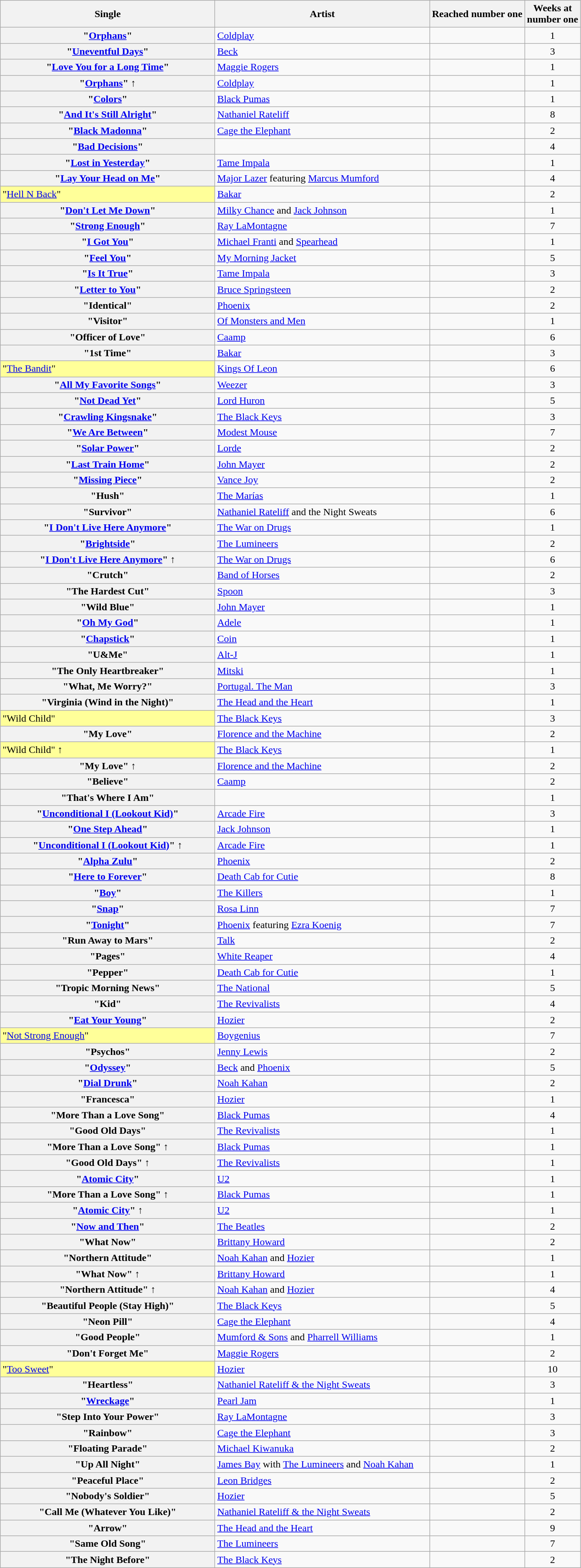<table class="plainrowheaders sortable wikitable">
<tr>
<th scope="col" style="width:21em;">Single</th>
<th scope="col" style="width:21em;">Artist</th>
<th scope="col">Reached number one</th>
<th scope="col">Weeks at<br>number one</th>
</tr>
<tr>
<th scope="row"> "<a href='#'>Orphans</a>" </th>
<td><a href='#'>Coldplay</a></td>
<td></td>
<td align="center">1</td>
</tr>
<tr>
<th scope="row">"<a href='#'>Uneventful Days</a>" </th>
<td><a href='#'>Beck</a></td>
<td></td>
<td align="center">3</td>
</tr>
<tr>
<th scope="row">"<a href='#'>Love You for a Long Time</a>" </th>
<td><a href='#'>Maggie Rogers</a></td>
<td></td>
<td align="center">1</td>
</tr>
<tr>
<th scope="row">"<a href='#'>Orphans</a>" ↑</th>
<td><a href='#'>Coldplay</a></td>
<td></td>
<td align="center">1</td>
</tr>
<tr>
<th scope="row">"<a href='#'>Colors</a>" </th>
<td><a href='#'>Black Pumas</a></td>
<td></td>
<td align="center">1</td>
</tr>
<tr>
<th scope="row">"<a href='#'>And It's Still Alright</a>" </th>
<td><a href='#'>Nathaniel Rateliff</a></td>
<td></td>
<td align="center">8</td>
</tr>
<tr>
<th scope="row">"<a href='#'>Black Madonna</a>" </th>
<td><a href='#'>Cage the Elephant</a></td>
<td></td>
<td align="center">2</td>
</tr>
<tr>
<th scope="row">"<a href='#'>Bad Decisions</a>" </th>
<td></td>
<td></td>
<td align="center">4</td>
</tr>
<tr>
<th scope="row">"<a href='#'>Lost in Yesterday</a>" </th>
<td><a href='#'>Tame Impala</a></td>
<td></td>
<td align="center">1</td>
</tr>
<tr>
<th scope="row">"<a href='#'>Lay Your Head on Me</a>" </th>
<td><a href='#'>Major Lazer</a> featuring <a href='#'>Marcus Mumford</a></td>
<td></td>
<td align="center">4</td>
</tr>
<tr>
<td bgcolor="#FFFF99">"<a href='#'>Hell N Back</a>" </td>
<td><a href='#'>Bakar</a></td>
<td></td>
<td align="center">2</td>
</tr>
<tr>
<th scope="row">"<a href='#'>Don't Let Me Down</a>" </th>
<td><a href='#'>Milky Chance</a> and <a href='#'>Jack Johnson</a></td>
<td></td>
<td align="center">1</td>
</tr>
<tr>
<th scope="row">"<a href='#'>Strong Enough</a>" </th>
<td><a href='#'>Ray LaMontagne</a></td>
<td></td>
<td align="center">7</td>
</tr>
<tr>
<th scope="row">"<a href='#'>I Got You</a>" </th>
<td><a href='#'>Michael Franti</a> and <a href='#'>Spearhead</a></td>
<td></td>
<td align="center">1</td>
</tr>
<tr>
<th scope="row">"<a href='#'>Feel You</a>" </th>
<td><a href='#'>My Morning Jacket</a></td>
<td></td>
<td align="center">5</td>
</tr>
<tr>
<th scope="row">"<a href='#'>Is It True</a>" </th>
<td><a href='#'>Tame Impala</a></td>
<td></td>
<td align="center">3</td>
</tr>
<tr>
<th scope="row">"<a href='#'>Letter to You</a>" </th>
<td><a href='#'>Bruce Springsteen</a></td>
<td></td>
<td align="center">2</td>
</tr>
<tr>
<th scope="row">"Identical" </th>
<td><a href='#'>Phoenix</a></td>
<td></td>
<td align="center">2</td>
</tr>
<tr>
<th scope="row">"Visitor" </th>
<td><a href='#'>Of Monsters and Men</a></td>
<td></td>
<td align="center">1</td>
</tr>
<tr>
<th scope="row">"Officer of Love" </th>
<td><a href='#'>Caamp</a></td>
<td></td>
<td align="center">6</td>
</tr>
<tr>
<th scope="row"> "1st Time" </th>
<td><a href='#'>Bakar</a></td>
<td></td>
<td align="center">3</td>
</tr>
<tr>
<td bgcolor="#FFFF99">"<a href='#'>The Bandit</a>" </td>
<td><a href='#'>Kings Of Leon</a></td>
<td></td>
<td align="center">6</td>
</tr>
<tr>
<th scope="row">"<a href='#'>All My Favorite Songs</a>" </th>
<td><a href='#'>Weezer</a></td>
<td></td>
<td align="center">3</td>
</tr>
<tr>
<th scope="row">"<a href='#'>Not Dead Yet</a>" </th>
<td><a href='#'>Lord Huron</a></td>
<td></td>
<td align="center">5</td>
</tr>
<tr>
<th scope="row">"<a href='#'>Crawling Kingsnake</a>" </th>
<td><a href='#'>The Black Keys</a></td>
<td></td>
<td align="center">3</td>
</tr>
<tr>
<th scope="row">"<a href='#'>We Are Between</a>" </th>
<td><a href='#'>Modest Mouse</a></td>
<td></td>
<td align="center">7</td>
</tr>
<tr>
<th scope="row">"<a href='#'>Solar Power</a>" </th>
<td><a href='#'>Lorde</a></td>
<td></td>
<td align="center">2</td>
</tr>
<tr>
<th scope="row">"<a href='#'>Last Train Home</a>" </th>
<td><a href='#'>John Mayer</a></td>
<td></td>
<td align="center">2</td>
</tr>
<tr>
<th scope="row">"<a href='#'>Missing Piece</a>" </th>
<td><a href='#'>Vance Joy</a></td>
<td></td>
<td align="center">2</td>
</tr>
<tr>
<th scope="row">"Hush" </th>
<td><a href='#'>The Marías</a></td>
<td></td>
<td align="center">1</td>
</tr>
<tr>
<th scope="row">"Survivor" </th>
<td><a href='#'>Nathaniel Rateliff</a> and the Night Sweats</td>
<td></td>
<td align="center">6</td>
</tr>
<tr>
<th scope="row">"<a href='#'>I Don't Live Here Anymore</a>" </th>
<td><a href='#'>The War on Drugs</a></td>
<td></td>
<td align="center">1</td>
</tr>
<tr>
<th scope="row">"<a href='#'>Brightside</a>" </th>
<td><a href='#'>The Lumineers</a></td>
<td></td>
<td align="center">2</td>
</tr>
<tr>
<th scope="row">"<a href='#'>I Don't Live Here Anymore</a>" ↑</th>
<td><a href='#'>The War on Drugs</a></td>
<td></td>
<td align="center">6</td>
</tr>
<tr>
<th scope="row"> "Crutch" </th>
<td><a href='#'>Band of Horses</a></td>
<td></td>
<td align="center">2</td>
</tr>
<tr>
<th scope="row">"The Hardest Cut" </th>
<td><a href='#'>Spoon</a></td>
<td></td>
<td align="center">3</td>
</tr>
<tr>
<th scope="row">"Wild Blue" </th>
<td><a href='#'>John Mayer</a></td>
<td></td>
<td align="center">1</td>
</tr>
<tr>
<th scope="row">"<a href='#'>Oh My God</a>" </th>
<td><a href='#'>Adele</a></td>
<td></td>
<td align="center">1</td>
</tr>
<tr>
<th scope="row">"<a href='#'>Chapstick</a>" </th>
<td><a href='#'>Coin</a></td>
<td></td>
<td align="center">1</td>
</tr>
<tr>
<th scope="row">"U&Me" </th>
<td><a href='#'>Alt-J</a></td>
<td></td>
<td align="center">1</td>
</tr>
<tr>
<th scope="row">"The Only Heartbreaker" </th>
<td><a href='#'>Mitski</a></td>
<td></td>
<td align="center">1</td>
</tr>
<tr>
<th scope="row">"What, Me Worry?" </th>
<td><a href='#'>Portugal. The Man</a></td>
<td></td>
<td align="center">3</td>
</tr>
<tr>
<th scope="row">"Virginia (Wind in the Night)" </th>
<td><a href='#'>The Head and the Heart</a></td>
<td></td>
<td align="center">1</td>
</tr>
<tr>
<td bgcolor="#FFFF99">"Wild Child" </td>
<td><a href='#'>The Black Keys</a></td>
<td></td>
<td align="center">3</td>
</tr>
<tr>
<th scope="row">"My Love" </th>
<td><a href='#'>Florence and the Machine</a></td>
<td></td>
<td align="center">2</td>
</tr>
<tr>
<td bgcolor="#FFFF99">"Wild Child" ↑</td>
<td><a href='#'>The Black Keys</a></td>
<td></td>
<td align="center">1</td>
</tr>
<tr>
<th scope="row">"My Love" ↑</th>
<td><a href='#'>Florence and the Machine</a></td>
<td></td>
<td align="center">2</td>
</tr>
<tr>
<th scope="row">"Believe" </th>
<td><a href='#'>Caamp</a></td>
<td></td>
<td align="center">2</td>
</tr>
<tr>
<th scope="row">"That's Where I Am" </th>
<td></td>
<td></td>
<td align="center">1</td>
</tr>
<tr>
<th scope="row">"<a href='#'>Unconditional I (Lookout Kid)</a>" </th>
<td><a href='#'>Arcade Fire</a></td>
<td></td>
<td align="center">3</td>
</tr>
<tr>
<th scope="row">"<a href='#'>One Step Ahead</a>" </th>
<td><a href='#'>Jack Johnson</a></td>
<td></td>
<td align="center">1</td>
</tr>
<tr>
<th scope="row">"<a href='#'>Unconditional I (Lookout Kid)</a>" ↑</th>
<td><a href='#'>Arcade Fire</a></td>
<td></td>
<td align="center">1</td>
</tr>
<tr>
<th scope="row">"<a href='#'>Alpha Zulu</a>" </th>
<td><a href='#'>Phoenix</a></td>
<td></td>
<td align="center">2</td>
</tr>
<tr>
<th scope="row">"<a href='#'>Here to Forever</a>" </th>
<td><a href='#'>Death Cab for Cutie</a></td>
<td></td>
<td align="center">8</td>
</tr>
<tr>
<th scope="row">"<a href='#'>Boy</a>" </th>
<td><a href='#'>The Killers</a></td>
<td></td>
<td align="center">1</td>
</tr>
<tr>
<th scope="row">"<a href='#'>Snap</a>" </th>
<td><a href='#'>Rosa Linn</a></td>
<td></td>
<td align="center">7</td>
</tr>
<tr>
<th scope="row">"<a href='#'>Tonight</a>" </th>
<td><a href='#'>Phoenix</a> featuring <a href='#'>Ezra Koenig</a></td>
<td></td>
<td align="center">7</td>
</tr>
<tr>
<th scope="row" >"Run Away to Mars" </th>
<td><a href='#'>Talk</a></td>
<td></td>
<td align="center">2</td>
</tr>
<tr>
<th scope="row">"Pages" </th>
<td><a href='#'>White Reaper</a></td>
<td></td>
<td align="center">4</td>
</tr>
<tr>
<th scope="row">"Pepper" </th>
<td><a href='#'>Death Cab for Cutie</a></td>
<td></td>
<td align="center">1</td>
</tr>
<tr>
<th scope="row">"Tropic Morning News" </th>
<td><a href='#'>The National</a></td>
<td></td>
<td align="center">5</td>
</tr>
<tr>
<th scope="row">"Kid" </th>
<td><a href='#'>The Revivalists</a></td>
<td></td>
<td align="center">4</td>
</tr>
<tr>
<th scope="row">"<a href='#'>Eat Your Young</a>" </th>
<td><a href='#'>Hozier</a></td>
<td></td>
<td align="center">2</td>
</tr>
<tr>
<td bgcolor="#FFFF99">"<a href='#'>Not Strong Enough</a>" </td>
<td><a href='#'>Boygenius</a></td>
<td></td>
<td align="center">7</td>
</tr>
<tr>
<th scope="row">"Psychos" </th>
<td><a href='#'>Jenny Lewis</a></td>
<td></td>
<td align="center">2</td>
</tr>
<tr>
<th scope="row">"<a href='#'>Odyssey</a>" </th>
<td><a href='#'>Beck</a> and <a href='#'>Phoenix</a></td>
<td></td>
<td align="center">5</td>
</tr>
<tr>
<th scope="row">"<a href='#'>Dial Drunk</a>" </th>
<td><a href='#'>Noah Kahan</a></td>
<td></td>
<td align="center">2</td>
</tr>
<tr>
<th scope="row">"Francesca" </th>
<td><a href='#'>Hozier</a></td>
<td></td>
<td align="center">1</td>
</tr>
<tr>
<th scope="row">"More Than a Love Song" </th>
<td><a href='#'>Black Pumas</a></td>
<td></td>
<td align="center">4</td>
</tr>
<tr>
<th scope="row">"Good Old Days" </th>
<td><a href='#'>The Revivalists</a></td>
<td></td>
<td align="center">1</td>
</tr>
<tr>
<th scope="row">"More Than a Love Song" ↑</th>
<td><a href='#'>Black Pumas</a></td>
<td></td>
<td align="center">1</td>
</tr>
<tr>
<th scope="row">"Good Old Days" ↑</th>
<td><a href='#'>The Revivalists</a></td>
<td></td>
<td align="center">1</td>
</tr>
<tr>
<th scope="row">"<a href='#'>Atomic City</a>" </th>
<td><a href='#'>U2</a></td>
<td></td>
<td align="center">1</td>
</tr>
<tr>
<th scope="row">"More Than a Love Song" ↑ </th>
<td><a href='#'>Black Pumas</a></td>
<td></td>
<td align="center">1</td>
</tr>
<tr>
<th scope="row">"<a href='#'>Atomic City</a>" ↑ </th>
<td><a href='#'>U2</a></td>
<td></td>
<td align="center">1</td>
</tr>
<tr>
<th scope="row">"<a href='#'>Now and Then</a>" </th>
<td><a href='#'>The Beatles</a></td>
<td></td>
<td align="center">2</td>
</tr>
<tr>
<th scope="row">"What Now" </th>
<td><a href='#'>Brittany Howard</a></td>
<td></td>
<td align="center">2</td>
</tr>
<tr>
<th scope="row" >"Northern Attitude" </th>
<td><a href='#'>Noah Kahan</a> and <a href='#'>Hozier</a></td>
<td></td>
<td align="center">1</td>
</tr>
<tr>
<th scope="row">"What Now" ↑ </th>
<td><a href='#'>Brittany Howard</a></td>
<td></td>
<td align="center">1</td>
</tr>
<tr>
<th scope="row">"Northern Attitude"  ↑ </th>
<td><a href='#'>Noah Kahan</a> and <a href='#'>Hozier</a></td>
<td></td>
<td align="center">4</td>
</tr>
<tr>
<th scope="row">"Beautiful People (Stay High)" </th>
<td><a href='#'>The Black Keys</a></td>
<td></td>
<td align="center">5</td>
</tr>
<tr>
<th scope="row">"Neon Pill" </th>
<td><a href='#'>Cage the Elephant</a></td>
<td></td>
<td align="center">4</td>
</tr>
<tr>
<th scope="row">"Good People" </th>
<td><a href='#'>Mumford & Sons</a> and <a href='#'>Pharrell Williams</a></td>
<td></td>
<td align="center">1</td>
</tr>
<tr>
<th scope="row">"Don't Forget Me" </th>
<td><a href='#'>Maggie Rogers</a></td>
<td></td>
<td align="center">2</td>
</tr>
<tr>
<td bgcolor="#FFFF99">"<a href='#'>Too Sweet</a>" </td>
<td><a href='#'>Hozier</a></td>
<td></td>
<td align="center">10</td>
</tr>
<tr>
<th scope="row">"Heartless" </th>
<td><a href='#'>Nathaniel Rateliff & the Night Sweats</a></td>
<td></td>
<td align="center">3</td>
</tr>
<tr>
<th scope="row">"<a href='#'>Wreckage</a>" </th>
<td><a href='#'>Pearl Jam</a></td>
<td></td>
<td align="center">1</td>
</tr>
<tr>
<th scope="row">"Step Into Your Power" </th>
<td><a href='#'>Ray LaMontagne</a></td>
<td></td>
<td align="center">3</td>
</tr>
<tr>
<th scope="row">"Rainbow" </th>
<td><a href='#'>Cage the Elephant</a></td>
<td></td>
<td align="center">3</td>
</tr>
<tr>
<th scope="row">"Floating Parade" </th>
<td><a href='#'>Michael Kiwanuka</a></td>
<td></td>
<td align="center">2</td>
</tr>
<tr>
<th scope="row">"Up All Night" </th>
<td><a href='#'>James Bay</a> with <a href='#'>The Lumineers</a> and <a href='#'>Noah Kahan</a></td>
<td></td>
<td align="center">1</td>
</tr>
<tr>
<th scope="row">"Peaceful Place" </th>
<td><a href='#'>Leon Bridges</a></td>
<td></td>
<td align="center">2</td>
</tr>
<tr>
<th scope="row">"Nobody's Soldier" </th>
<td><a href='#'>Hozier</a></td>
<td></td>
<td align="center">5</td>
</tr>
<tr>
<th scope="row">"Call Me (Whatever You Like)" </th>
<td><a href='#'>Nathaniel Rateliff & the Night Sweats</a></td>
<td></td>
<td align="center">2</td>
</tr>
<tr>
<th scope="row">"Arrow" </th>
<td><a href='#'>The Head and the Heart</a></td>
<td></td>
<td align="center">9</td>
</tr>
<tr>
<th scope="row"  >"Same Old Song" </th>
<td><a href='#'>The Lumineers</a></td>
<td></td>
<td align="center">7</td>
</tr>
<tr>
<th scope="row">"The Night Before" </th>
<td><a href='#'>The Black Keys</a></td>
<td></td>
<td align="center">2</td>
</tr>
</table>
